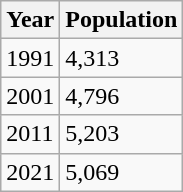<table class=wikitable>
<tr>
<th>Year</th>
<th>Population</th>
</tr>
<tr>
<td>1991</td>
<td>4,313</td>
</tr>
<tr>
<td>2001</td>
<td>4,796</td>
</tr>
<tr>
<td>2011</td>
<td>5,203</td>
</tr>
<tr>
<td>2021</td>
<td>5,069</td>
</tr>
</table>
